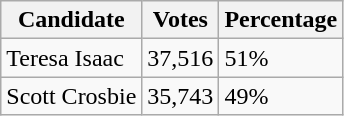<table class="wikitable">
<tr>
<th>Candidate</th>
<th>Votes</th>
<th>Percentage</th>
</tr>
<tr>
<td>Teresa Isaac</td>
<td>37,516</td>
<td>51%</td>
</tr>
<tr>
<td>Scott Crosbie</td>
<td>35,743</td>
<td>49%</td>
</tr>
</table>
